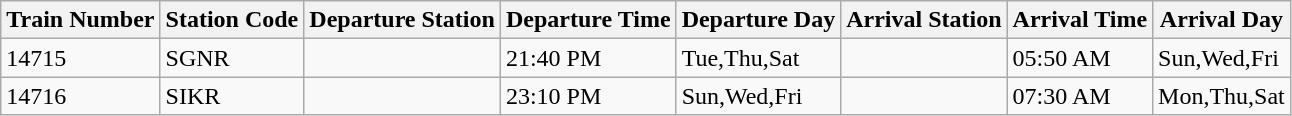<table class="wikitable">
<tr>
<th>Train Number</th>
<th>Station Code</th>
<th>Departure Station</th>
<th>Departure Time</th>
<th>Departure Day</th>
<th>Arrival Station</th>
<th>Arrival Time</th>
<th>Arrival Day</th>
</tr>
<tr>
<td>14715</td>
<td>SGNR</td>
<td></td>
<td>21:40 PM</td>
<td>Tue,Thu,Sat</td>
<td></td>
<td>05:50 AM</td>
<td>Sun,Wed,Fri</td>
</tr>
<tr>
<td>14716</td>
<td>SIKR</td>
<td></td>
<td>23:10 PM</td>
<td>Sun,Wed,Fri</td>
<td></td>
<td>07:30 AM</td>
<td>Mon,Thu,Sat</td>
</tr>
</table>
